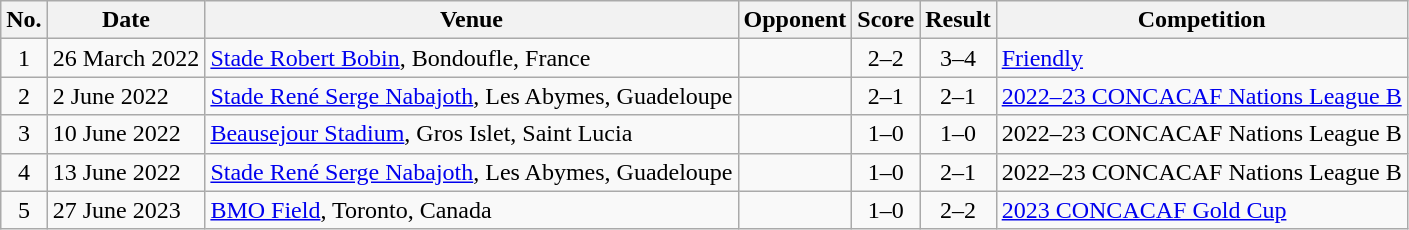<table class="wikitable sortable">
<tr>
<th>No.</th>
<th>Date</th>
<th>Venue</th>
<th>Opponent</th>
<th>Score</th>
<th>Result</th>
<th>Competition</th>
</tr>
<tr>
<td align=center>1</td>
<td>26 March 2022</td>
<td><a href='#'>Stade Robert Bobin</a>, Bondoufle, France</td>
<td></td>
<td align=center>2–2</td>
<td align=center>3–4</td>
<td><a href='#'>Friendly</a></td>
</tr>
<tr>
<td align=center>2</td>
<td>2 June 2022</td>
<td><a href='#'>Stade René Serge Nabajoth</a>, Les Abymes, Guadeloupe</td>
<td></td>
<td align=center>2–1</td>
<td align=center>2–1</td>
<td><a href='#'>2022–23 CONCACAF Nations League B</a></td>
</tr>
<tr>
<td align=center>3</td>
<td>10 June 2022</td>
<td><a href='#'>Beausejour Stadium</a>, Gros Islet, Saint Lucia</td>
<td></td>
<td align=center>1–0</td>
<td align=center>1–0</td>
<td>2022–23 CONCACAF Nations League B</td>
</tr>
<tr>
<td align=center>4</td>
<td>13 June 2022</td>
<td><a href='#'>Stade René Serge Nabajoth</a>, Les Abymes, Guadeloupe</td>
<td></td>
<td align=center>1–0</td>
<td align=center>2–1</td>
<td>2022–23 CONCACAF Nations League B</td>
</tr>
<tr>
<td align=center>5</td>
<td>27 June 2023</td>
<td><a href='#'>BMO Field</a>, Toronto, Canada</td>
<td></td>
<td align=center>1–0</td>
<td align=center>2–2</td>
<td><a href='#'>2023 CONCACAF Gold Cup</a></td>
</tr>
</table>
